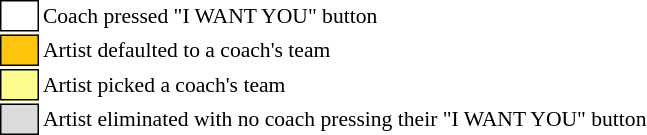<table class="toccolours" style="font-size: 90%; white-space: nowrap;">
<tr>
<td style="background:#ffffff; border:1px solid black;">  <strong></strong>  </td>
<td>Coach pressed "I WANT YOU" button</td>
</tr>
<tr>
<td style="background:#ffc40c; border:1px solid black;">      </td>
<td>Artist defaulted to a coach's team</td>
</tr>
<tr>
<td style="background:#fdfc8f; border:1px solid black;">      </td>
<td style="padding-right: 8px">Artist picked a coach's team</td>
</tr>
<tr>
<td style="background:#dcdcdc; border:1px solid black;">      </td>
<td>Artist eliminated with no coach pressing their "I WANT YOU" button</td>
</tr>
</table>
